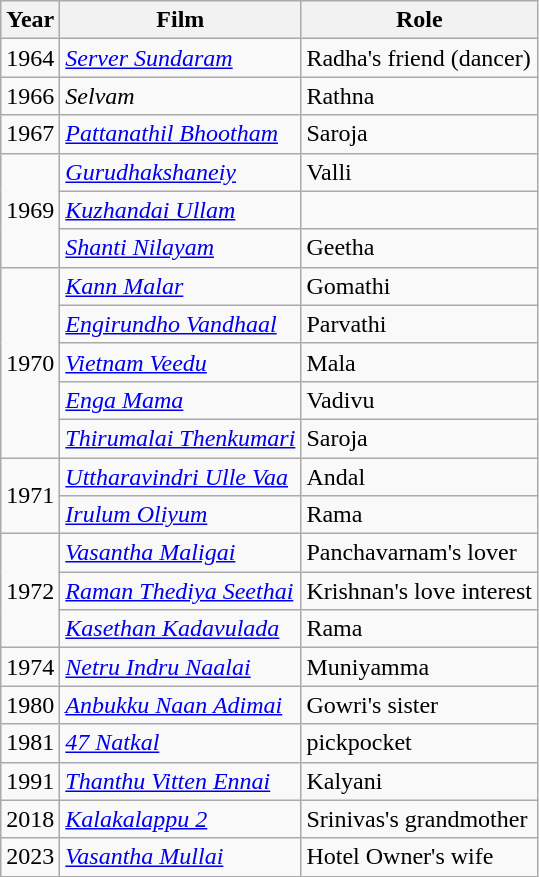<table class="wikitable sortable">
<tr>
<th>Year</th>
<th>Film</th>
<th>Role</th>
</tr>
<tr>
<td>1964</td>
<td><em><a href='#'>Server Sundaram</a></em></td>
<td>Radha's friend (dancer)</td>
</tr>
<tr>
<td>1966</td>
<td><em>Selvam</em></td>
<td>Rathna</td>
</tr>
<tr>
<td>1967</td>
<td><em><a href='#'>Pattanathil Bhootham</a></em></td>
<td>Saroja</td>
</tr>
<tr>
<td rowspan="3">1969</td>
<td><em><a href='#'>Gurudhakshaneiy</a></em></td>
<td>Valli</td>
</tr>
<tr>
<td><em><a href='#'>Kuzhandai Ullam</a></em></td>
<td></td>
</tr>
<tr>
<td><em><a href='#'>Shanti Nilayam</a></em></td>
<td>Geetha</td>
</tr>
<tr>
<td rowspan="5">1970</td>
<td><em><a href='#'>Kann Malar</a></em></td>
<td>Gomathi</td>
</tr>
<tr>
<td><em><a href='#'>Engirundho Vandhaal</a></em></td>
<td>Parvathi</td>
</tr>
<tr>
<td><em><a href='#'>Vietnam Veedu</a></em></td>
<td>Mala</td>
</tr>
<tr>
<td><em><a href='#'>Enga Mama</a></em></td>
<td>Vadivu</td>
</tr>
<tr>
<td><em><a href='#'>Thirumalai Thenkumari</a></em></td>
<td>Saroja</td>
</tr>
<tr>
<td rowspan="2">1971</td>
<td><em><a href='#'>Uttharavindri Ulle Vaa</a></em></td>
<td>Andal</td>
</tr>
<tr>
<td><em><a href='#'>Irulum Oliyum</a></em></td>
<td>Rama</td>
</tr>
<tr>
<td rowspan="3">1972</td>
<td><em><a href='#'>Vasantha Maligai</a></em></td>
<td>Panchavarnam's lover</td>
</tr>
<tr>
<td><em><a href='#'>Raman Thediya Seethai</a></em></td>
<td>Krishnan's love interest</td>
</tr>
<tr>
<td><em><a href='#'>Kasethan Kadavulada</a></em></td>
<td>Rama</td>
</tr>
<tr>
<td>1974</td>
<td><em><a href='#'>Netru Indru Naalai</a></em></td>
<td>Muniyamma</td>
</tr>
<tr>
<td>1980</td>
<td><em><a href='#'>Anbukku Naan Adimai</a></em></td>
<td>Gowri's sister</td>
</tr>
<tr>
<td>1981</td>
<td><em><a href='#'>47 Natkal</a></em></td>
<td>pickpocket</td>
</tr>
<tr>
<td>1991</td>
<td><em><a href='#'>Thanthu Vitten Ennai</a></em></td>
<td>Kalyani</td>
</tr>
<tr>
<td>2018</td>
<td><em><a href='#'>Kalakalappu 2</a></em></td>
<td>Srinivas's grandmother</td>
</tr>
<tr>
<td>2023</td>
<td><em><a href='#'>Vasantha Mullai</a></em></td>
<td>Hotel Owner's wife</td>
</tr>
</table>
